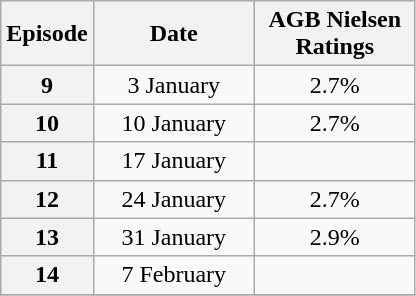<table class=wikitable style=text-align:center>
<tr>
<th>Episode</th>
<th style="width:100px;">Date</th>
<th style="width:100px;">AGB Nielsen<br>Ratings</th>
</tr>
<tr>
<th>9</th>
<td>3 January</td>
<td>2.7%</td>
</tr>
<tr>
<th>10</th>
<td>10 January</td>
<td>2.7%</td>
</tr>
<tr>
<th>11</th>
<td>17 January</td>
<td></td>
</tr>
<tr>
<th>12</th>
<td>24 January</td>
<td>2.7%</td>
</tr>
<tr>
<th>13</th>
<td>31 January</td>
<td>2.9%</td>
</tr>
<tr>
<th>14</th>
<td>7 February</td>
<td></td>
</tr>
<tr>
</tr>
</table>
